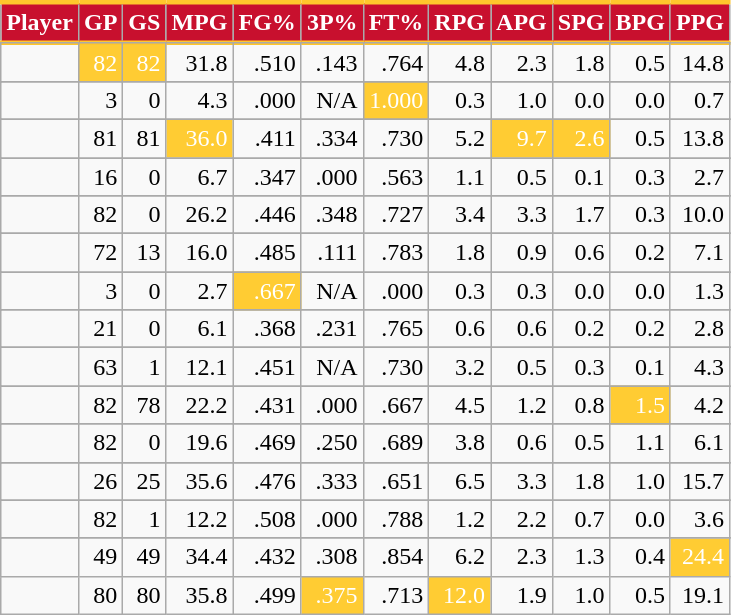<table class="wikitable sortable" style="text-align:right;">
<tr>
<th style="background:#C8102E; color:#FFFFFF; border-top:#FFC72C 3px solid; border-bottom:#FFC72C 3px solid;">Player</th>
<th style="background:#C8102E; color:#FFFFFF; border-top:#FFC72C 3px solid; border-bottom:#FFC72C 3px solid;">GP</th>
<th style="background:#C8102E; color:#FFFFFF; border-top:#FFC72C 3px solid; border-bottom:#FFC72C 3px solid;">GS</th>
<th style="background:#C8102E; color:#FFFFFF; border-top:#FFC72C 3px solid; border-bottom:#FFC72C 3px solid;">MPG</th>
<th style="background:#C8102E; color:#FFFFFF; border-top:#FFC72C 3px solid; border-bottom:#FFC72C 3px solid;">FG%</th>
<th style="background:#C8102E; color:#FFFFFF; border-top:#FFC72C 3px solid; border-bottom:#FFC72C 3px solid;">3P%</th>
<th style="background:#C8102E; color:#FFFFFF; border-top:#FFC72C 3px solid; border-bottom:#FFC72C 3px solid;">FT%</th>
<th style="background:#C8102E; color:#FFFFFF; border-top:#FFC72C 3px solid; border-bottom:#FFC72C 3px solid;">RPG</th>
<th style="background:#C8102E; color:#FFFFFF; border-top:#FFC72C 3px solid; border-bottom:#FFC72C 3px solid;">APG</th>
<th style="background:#C8102E; color:#FFFFFF; border-top:#FFC72C 3px solid; border-bottom:#FFC72C 3px solid;">SPG</th>
<th style="background:#C8102E; color:#FFFFFF; border-top:#FFC72C 3px solid; border-bottom:#FFC72C 3px solid;">BPG</th>
<th style="background:#C8102E; color:#FFFFFF; border-top:#FFC72C 3px solid; border-bottom:#FFC72C 3px solid;">PPG</th>
</tr>
<tr align="center" bgcolor="">
</tr>
<tr>
<td><strong></strong></td>
<td style="background:#FC3;color:white;">82</td>
<td style="background:#FC3;color:white;">82</td>
<td>31.8</td>
<td>.510</td>
<td>.143</td>
<td>.764</td>
<td>4.8</td>
<td>2.3</td>
<td>1.8</td>
<td>0.5</td>
<td>14.8</td>
</tr>
<tr align="center" bgcolor="">
</tr>
<tr>
<td></td>
<td>3</td>
<td>0</td>
<td>4.3</td>
<td>.000</td>
<td>N/A</td>
<td style="background:#FC3;color:white;">1.000</td>
<td>0.3</td>
<td>1.0</td>
<td>0.0</td>
<td>0.0</td>
<td>0.7</td>
</tr>
<tr align="center" bgcolor="">
</tr>
<tr>
<td><strong></strong></td>
<td>81</td>
<td>81</td>
<td style="background:#FC3;color:white;">36.0</td>
<td>.411</td>
<td>.334</td>
<td>.730</td>
<td>5.2</td>
<td style="background:#FC3;color:white;">9.7</td>
<td style="background:#FC3;color:white;">2.6</td>
<td>0.5</td>
<td>13.8</td>
</tr>
<tr align="center" bgcolor="">
</tr>
<tr>
<td></td>
<td>16</td>
<td>0</td>
<td>6.7</td>
<td>.347</td>
<td>.000</td>
<td>.563</td>
<td>1.1</td>
<td>0.5</td>
<td>0.1</td>
<td>0.3</td>
<td>2.7</td>
</tr>
<tr align="center" bgcolor="">
</tr>
<tr>
<td></td>
<td>82</td>
<td>0</td>
<td>26.2</td>
<td>.446</td>
<td>.348</td>
<td>.727</td>
<td>3.4</td>
<td>3.3</td>
<td>1.7</td>
<td>0.3</td>
<td>10.0</td>
</tr>
<tr align="center" bgcolor="">
</tr>
<tr>
<td></td>
<td>72</td>
<td>13</td>
<td>16.0</td>
<td>.485</td>
<td>.111</td>
<td>.783</td>
<td>1.8</td>
<td>0.9</td>
<td>0.6</td>
<td>0.2</td>
<td>7.1</td>
</tr>
<tr align="center" bgcolor="">
</tr>
<tr>
<td></td>
<td>3</td>
<td>0</td>
<td>2.7</td>
<td style="background:#FC3;color:white;">.667</td>
<td>N/A</td>
<td>.000</td>
<td>0.3</td>
<td>0.3</td>
<td>0.0</td>
<td>0.0</td>
<td>1.3</td>
</tr>
<tr align="center" bgcolor="">
</tr>
<tr>
<td></td>
<td>21</td>
<td>0</td>
<td>6.1</td>
<td>.368</td>
<td>.231</td>
<td>.765</td>
<td>0.6</td>
<td>0.6</td>
<td>0.2</td>
<td>0.2</td>
<td>2.8</td>
</tr>
<tr align="center" bgcolor="">
</tr>
<tr>
<td></td>
<td>63</td>
<td>1</td>
<td>12.1</td>
<td>.451</td>
<td>N/A</td>
<td>.730</td>
<td>3.2</td>
<td>0.5</td>
<td>0.3</td>
<td>0.1</td>
<td>4.3</td>
</tr>
<tr align="center" bgcolor="">
</tr>
<tr>
<td><strong></strong></td>
<td>82</td>
<td>78</td>
<td>22.2</td>
<td>.431</td>
<td>.000</td>
<td>.667</td>
<td>4.5</td>
<td>1.2</td>
<td>0.8</td>
<td style="background:#FC3;color:white;">1.5</td>
<td>4.2</td>
</tr>
<tr align="center" bgcolor="">
</tr>
<tr>
<td></td>
<td>82</td>
<td>0</td>
<td>19.6</td>
<td>.469</td>
<td>.250</td>
<td>.689</td>
<td>3.8</td>
<td>0.6</td>
<td>0.5</td>
<td>1.1</td>
<td>6.1</td>
</tr>
<tr align="center" bgcolor="">
</tr>
<tr>
<td><strong></strong></td>
<td>26</td>
<td>25</td>
<td>35.6</td>
<td>.476</td>
<td>.333</td>
<td>.651</td>
<td>6.5</td>
<td>3.3</td>
<td>1.8</td>
<td>1.0</td>
<td>15.7</td>
</tr>
<tr align="center" bgcolor="">
</tr>
<tr>
<td></td>
<td>82</td>
<td>1</td>
<td>12.2</td>
<td>.508</td>
<td>.000</td>
<td>.788</td>
<td>1.2</td>
<td>2.2</td>
<td>0.7</td>
<td>0.0</td>
<td>3.6</td>
</tr>
<tr align="center" bgcolor="">
</tr>
<tr>
<td></td>
<td>49</td>
<td>49</td>
<td>34.4</td>
<td>.432</td>
<td>.308</td>
<td>.854</td>
<td>6.2</td>
<td>2.3</td>
<td>1.3</td>
<td>0.4</td>
<td style="background:#FC3;color:white;">24.4</td>
</tr>
<tr>
<td><strong></strong></td>
<td>80</td>
<td>80</td>
<td>35.8</td>
<td>.499</td>
<td style="background:#FC3;color:white;">.375</td>
<td>.713</td>
<td style="background:#FC3;color:white;">12.0</td>
<td>1.9</td>
<td>1.0</td>
<td>0.5</td>
<td>19.1</td>
</tr>
</table>
